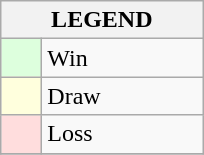<table class="wikitable" border="1">
<tr>
<th colspan="2">LEGEND</th>
</tr>
<tr>
<td style="background:#ddffdd;" width=20> </td>
<td width=100>Win</td>
</tr>
<tr>
<td style="background:#ffffdd"  width=20> </td>
<td width=100>Draw</td>
</tr>
<tr>
<td style="background:#ffdddd;" width=20> </td>
<td width=100>Loss</td>
</tr>
<tr>
</tr>
</table>
